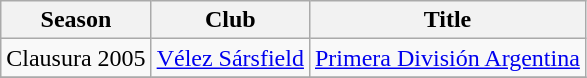<table class="wikitable">
<tr>
<th>Season</th>
<th>Club</th>
<th>Title</th>
</tr>
<tr>
<td>Clausura 2005</td>
<td><a href='#'>Vélez Sársfield</a></td>
<td><a href='#'>Primera División Argentina</a></td>
</tr>
<tr>
</tr>
</table>
